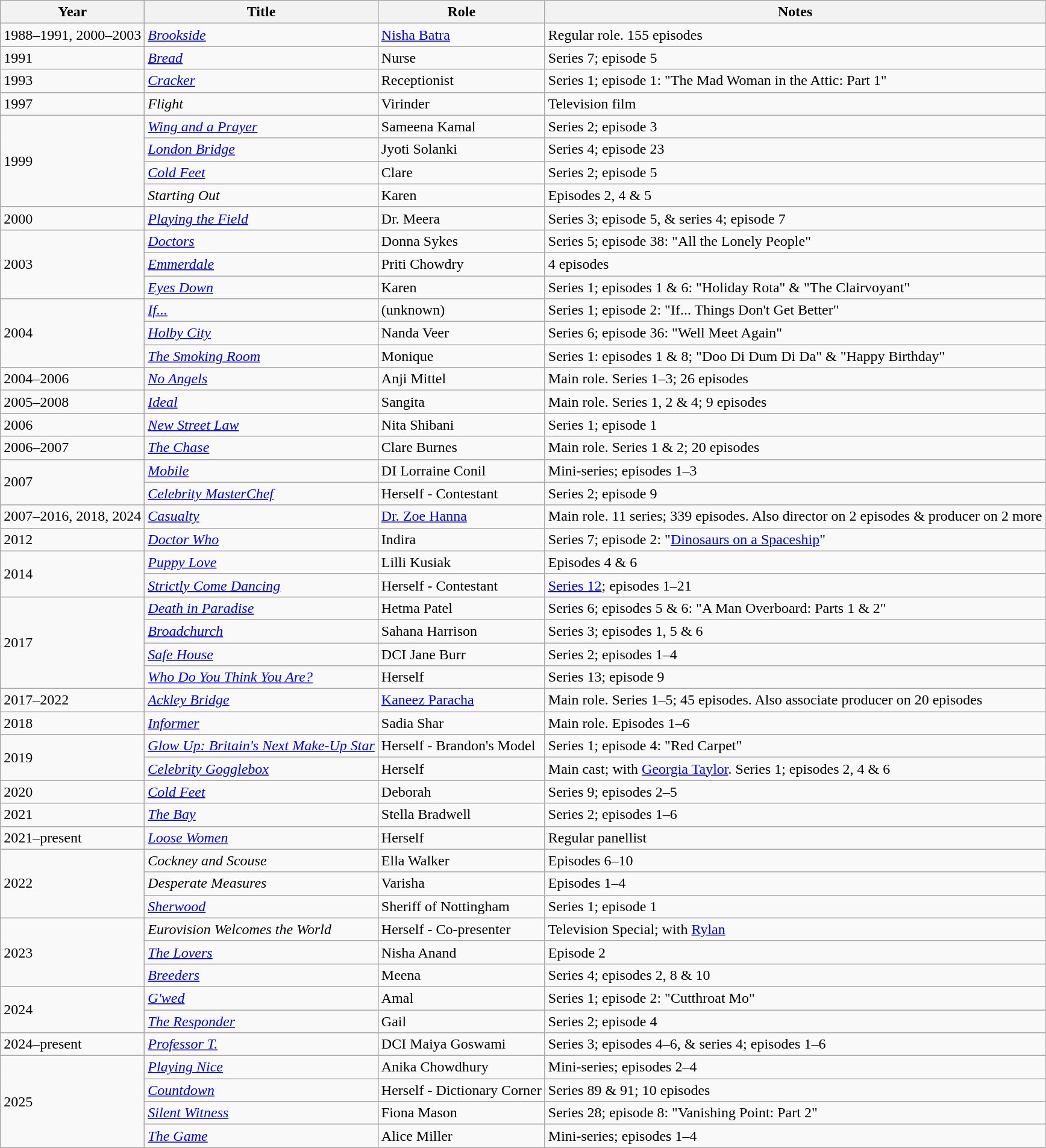<table class="wikitable">
<tr>
<th>Year</th>
<th>Title</th>
<th>Role</th>
<th>Notes</th>
</tr>
<tr>
<td>1988–1991, 2000–2003</td>
<td><em><a href='#'>Brookside</a></em></td>
<td><a href='#'>Nisha Batra</a></td>
<td>Regular role. 155 episodes</td>
</tr>
<tr>
<td>1991</td>
<td><em><a href='#'>Bread</a></em></td>
<td>Nurse</td>
<td>Series 7; episode 5</td>
</tr>
<tr>
<td>1993</td>
<td><em><a href='#'>Cracker</a></em></td>
<td>Receptionist</td>
<td>Series 1; episode 1: "The Mad Woman in the Attic: Part 1"</td>
</tr>
<tr>
<td>1997</td>
<td><em>Flight</em></td>
<td>Virinder</td>
<td>Television film</td>
</tr>
<tr>
<td rowspan="4">1999</td>
<td><em><a href='#'>Wing and a Prayer</a></em></td>
<td>Sameena Kamal</td>
<td>Series 2; episode 3</td>
</tr>
<tr>
<td><em><a href='#'>London Bridge</a></em></td>
<td>Jyoti Solanki</td>
<td>Series 4; episode 23</td>
</tr>
<tr>
<td><em><a href='#'>Cold Feet</a></em></td>
<td>Clare</td>
<td>Series 2; episode 5</td>
</tr>
<tr>
<td><em>Starting Out</em></td>
<td>Karen</td>
<td>Episodes 2, 4 & 5</td>
</tr>
<tr>
<td>2000</td>
<td><em><a href='#'>Playing the Field</a></em></td>
<td>Dr. Meera</td>
<td>Series 3; episode 5, & series 4; episode 7</td>
</tr>
<tr>
<td rowspan="3">2003</td>
<td><em><a href='#'>Doctors</a></em></td>
<td>Donna Sykes</td>
<td>Series 5; episode 38: "All the Lonely People"</td>
</tr>
<tr>
<td><em><a href='#'>Emmerdale</a></em></td>
<td>Priti Chowdry</td>
<td>4 episodes</td>
</tr>
<tr>
<td><em><a href='#'>Eyes Down</a></em></td>
<td>Karen</td>
<td>Series 1; episodes 1 & 6: "Holiday Rota" & "The Clairvoyant"</td>
</tr>
<tr>
<td rowspan="3">2004</td>
<td><em><a href='#'>If...</a></em></td>
<td>(unknown)</td>
<td>Series 1; episode 2: "If... Things Don't Get Better"</td>
</tr>
<tr>
<td><em><a href='#'>Holby City</a></em></td>
<td>Nanda Veer</td>
<td>Series 6; episode 36: "Well Meet Again"</td>
</tr>
<tr>
<td><em><a href='#'>The Smoking Room</a></em></td>
<td>Monique</td>
<td>Series 1: episodes 1 & 8; "Doo Di Dum Di Da" & "Happy Birthday"</td>
</tr>
<tr>
<td>2004–2006</td>
<td><em><a href='#'>No Angels</a></em></td>
<td>Anji Mittel</td>
<td>Main role. Series 1–3; 26 episodes</td>
</tr>
<tr>
<td>2005–2008</td>
<td><em><a href='#'>Ideal</a></em></td>
<td>Sangita</td>
<td>Main role. Series 1, 2 & 4; 9 episodes</td>
</tr>
<tr>
<td>2006</td>
<td><em><a href='#'>New Street Law</a></em></td>
<td>Nita Shibani</td>
<td>Series 1; episode 1</td>
</tr>
<tr>
<td>2006–2007</td>
<td><em><a href='#'>The Chase</a></em></td>
<td>Clare Burnes</td>
<td>Main role. Series 1 & 2; 20 episodes</td>
</tr>
<tr>
<td rowspan="2">2007</td>
<td><em><a href='#'>Mobile</a></em></td>
<td>DI Lorraine Conil</td>
<td>Mini-series; episodes 1–3</td>
</tr>
<tr>
<td><em><a href='#'>Celebrity MasterChef</a></em></td>
<td>Herself - Contestant</td>
<td>Series 2; episode 9</td>
</tr>
<tr>
<td>2007–2016, 2018, 2024</td>
<td><em><a href='#'>Casualty</a></em></td>
<td><a href='#'>Dr. Zoe Hanna</a></td>
<td>Main role. 11 series; 339 episodes. Also director on 2 episodes & producer on 2 more</td>
</tr>
<tr>
<td>2012</td>
<td><em><a href='#'>Doctor Who</a></em></td>
<td>Indira</td>
<td>Series 7; episode 2: "<a href='#'>Dinosaurs on a Spaceship</a>"</td>
</tr>
<tr>
<td rowspan="2">2014</td>
<td><em><a href='#'>Puppy Love</a></em></td>
<td>Lilli Kusiak</td>
<td>Episodes 4 & 6</td>
</tr>
<tr>
<td><em><a href='#'>Strictly Come Dancing</a></em></td>
<td>Herself - Contestant</td>
<td><a href='#'>Series 12</a>; episodes 1–21</td>
</tr>
<tr>
<td rowspan="4">2017</td>
<td><em><a href='#'>Death in Paradise</a></em></td>
<td>Hetma Patel</td>
<td>Series 6; episodes 5 & 6: "A Man Overboard: Parts 1 & 2"</td>
</tr>
<tr>
<td><em><a href='#'>Broadchurch</a></em></td>
<td>Sahana Harrison</td>
<td>Series 3; episodes 1, 5 & 6</td>
</tr>
<tr>
<td><em><a href='#'>Safe House</a></em></td>
<td>DCI Jane Burr</td>
<td>Series 2; episodes 1–4</td>
</tr>
<tr>
<td><em><a href='#'>Who Do You Think You Are?</a></em></td>
<td>Herself</td>
<td>Series 13; episode 9</td>
</tr>
<tr>
<td>2017–2022</td>
<td><em><a href='#'>Ackley Bridge</a></em></td>
<td><a href='#'>Kaneez Paracha</a></td>
<td>Main role. Series 1–5; 45 episodes. Also associate producer on 20 episodes</td>
</tr>
<tr>
<td>2018</td>
<td><em><a href='#'>Informer</a></em></td>
<td>Sadia Shar</td>
<td>Main role. Episodes 1–6</td>
</tr>
<tr>
<td rowspan="2">2019</td>
<td><em><a href='#'>Glow Up: Britain's Next Make-Up Star</a></em></td>
<td>Herself - Brandon's Model</td>
<td>Series 1; episode 4: "Red Carpet"</td>
</tr>
<tr>
<td><em><a href='#'>Celebrity Gogglebox</a></em></td>
<td>Herself</td>
<td>Main cast; with <a href='#'>Georgia Taylor</a>. Series 1; episodes 2, 4 & 6</td>
</tr>
<tr>
<td>2020</td>
<td><em><a href='#'>Cold Feet</a></em></td>
<td>Deborah</td>
<td>Series 9; episodes 2–5</td>
</tr>
<tr>
<td>2021</td>
<td><em><a href='#'>The Bay</a></em></td>
<td>Stella Bradwell</td>
<td>Series 2; episodes 1–6</td>
</tr>
<tr>
<td>2021–present</td>
<td><em><a href='#'>Loose Women</a></em></td>
<td>Herself</td>
<td>Regular panellist</td>
</tr>
<tr>
<td rowspan="3">2022</td>
<td><em>Cockney and Scouse</em></td>
<td>Ella Walker</td>
<td>Episodes 6–10</td>
</tr>
<tr>
<td><em>Desperate Measures</em></td>
<td>Varisha</td>
<td>Episodes 1–4</td>
</tr>
<tr>
<td><em><a href='#'>Sherwood</a></em></td>
<td>Sheriff of Nottingham</td>
<td>Series 1; episode 1</td>
</tr>
<tr>
<td rowspan="3">2023</td>
<td><em>Eurovision Welcomes the World</em></td>
<td>Herself - Co-presenter</td>
<td>Television Special; with <a href='#'>Rylan</a></td>
</tr>
<tr>
<td><em><a href='#'>The Lovers</a></em></td>
<td>Nisha Anand</td>
<td>Episode 2</td>
</tr>
<tr>
<td><em><a href='#'>Breeders</a></em></td>
<td>Meena</td>
<td>Series 4; episodes 2, 8 & 10</td>
</tr>
<tr>
<td rowspan="2">2024</td>
<td><em><a href='#'>G'wed</a></em></td>
<td>Amal</td>
<td>Series 1; episode 2: "Cutthroat Mo"</td>
</tr>
<tr>
<td><em><a href='#'>The Responder</a></em></td>
<td>Gail</td>
<td>Series 2; episode 4</td>
</tr>
<tr>
<td>2024–present</td>
<td><em><a href='#'>Professor T.</a></em></td>
<td>DCI Maiya Goswami</td>
<td>Series 3; episodes 4–6, & series 4; episodes 1–6</td>
</tr>
<tr>
<td rowspan="4">2025</td>
<td><em><a href='#'>Playing Nice</a></em></td>
<td>Anika Chowdhury</td>
<td>Mini-series; episodes 2–4</td>
</tr>
<tr>
<td><em><a href='#'>Countdown</a></em></td>
<td>Herself - Dictionary Corner</td>
<td>Series 89 & 91; 10 episodes</td>
</tr>
<tr>
<td><em><a href='#'>Silent Witness</a></em></td>
<td>Fiona Mason</td>
<td>Series 28; episode 8: "Vanishing Point: Part 2"</td>
</tr>
<tr>
<td><em><a href='#'>The Game</a></em></td>
<td>Alice Miller</td>
<td>Mini-series; episodes 1–4</td>
</tr>
</table>
